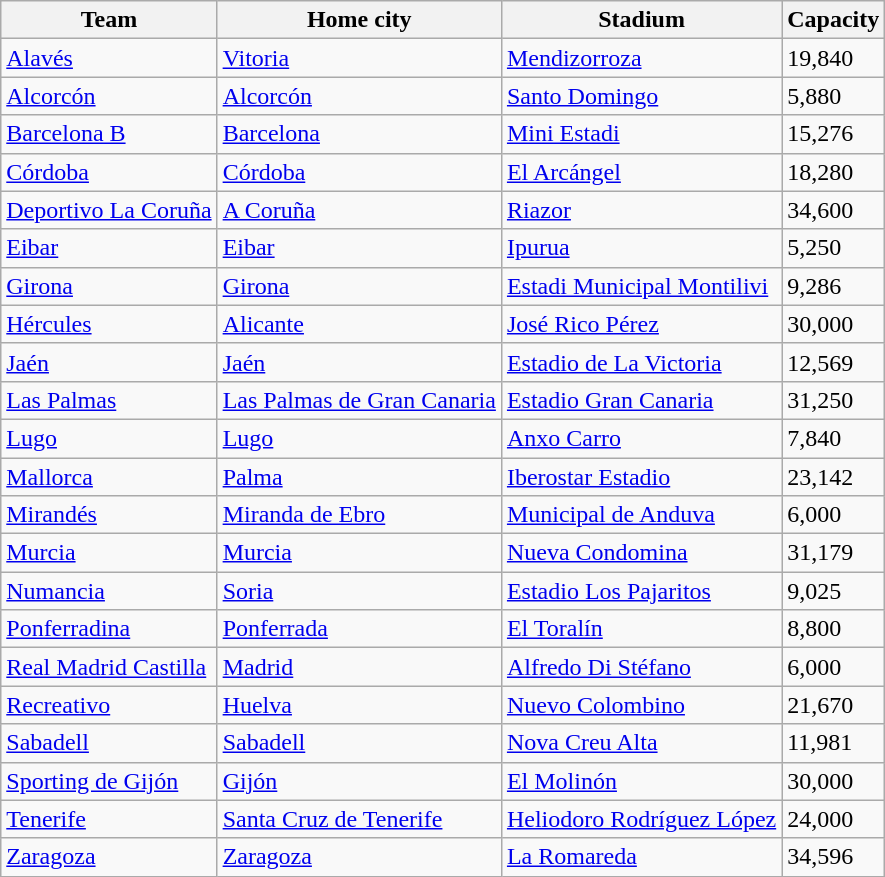<table class="wikitable sortable" style="text-align: left;">
<tr>
<th>Team</th>
<th>Home city</th>
<th>Stadium</th>
<th>Capacity</th>
</tr>
<tr>
<td><a href='#'>Alavés</a></td>
<td><a href='#'>Vitoria</a></td>
<td><a href='#'>Mendizorroza</a></td>
<td>19,840</td>
</tr>
<tr>
<td><a href='#'>Alcorcón</a></td>
<td><a href='#'>Alcorcón</a></td>
<td><a href='#'>Santo Domingo</a></td>
<td>5,880</td>
</tr>
<tr>
<td><a href='#'>Barcelona B</a></td>
<td><a href='#'>Barcelona</a></td>
<td><a href='#'>Mini Estadi</a></td>
<td>15,276</td>
</tr>
<tr>
<td><a href='#'>Córdoba</a></td>
<td><a href='#'>Córdoba</a></td>
<td><a href='#'>El Arcángel</a></td>
<td>18,280</td>
</tr>
<tr>
<td><a href='#'>Deportivo La Coruña</a></td>
<td><a href='#'>A Coruña</a></td>
<td><a href='#'>Riazor</a></td>
<td>34,600</td>
</tr>
<tr>
<td><a href='#'>Eibar</a></td>
<td><a href='#'>Eibar</a></td>
<td><a href='#'>Ipurua</a></td>
<td>5,250</td>
</tr>
<tr>
<td><a href='#'>Girona</a></td>
<td><a href='#'>Girona</a></td>
<td><a href='#'>Estadi Municipal Montilivi</a></td>
<td>9,286</td>
</tr>
<tr>
<td><a href='#'>Hércules</a></td>
<td><a href='#'>Alicante</a></td>
<td><a href='#'>José Rico Pérez</a></td>
<td>30,000</td>
</tr>
<tr>
<td><a href='#'>Jaén</a></td>
<td><a href='#'>Jaén</a></td>
<td><a href='#'>Estadio de La Victoria</a></td>
<td>12,569</td>
</tr>
<tr>
<td><a href='#'>Las Palmas</a></td>
<td><a href='#'>Las Palmas de Gran Canaria</a></td>
<td><a href='#'>Estadio Gran Canaria</a></td>
<td>31,250</td>
</tr>
<tr>
<td><a href='#'>Lugo</a></td>
<td><a href='#'>Lugo</a></td>
<td><a href='#'>Anxo Carro</a></td>
<td>7,840</td>
</tr>
<tr>
<td><a href='#'>Mallorca</a></td>
<td><a href='#'>Palma</a></td>
<td><a href='#'>Iberostar Estadio</a></td>
<td>23,142</td>
</tr>
<tr>
<td><a href='#'>Mirandés</a></td>
<td><a href='#'>Miranda de Ebro</a></td>
<td><a href='#'>Municipal de Anduva</a></td>
<td>6,000</td>
</tr>
<tr>
<td><a href='#'>Murcia</a></td>
<td><a href='#'>Murcia</a></td>
<td><a href='#'>Nueva Condomina</a></td>
<td>31,179</td>
</tr>
<tr>
<td><a href='#'>Numancia</a></td>
<td><a href='#'>Soria</a></td>
<td><a href='#'>Estadio Los Pajaritos</a></td>
<td>9,025</td>
</tr>
<tr>
<td><a href='#'>Ponferradina</a></td>
<td><a href='#'>Ponferrada</a></td>
<td><a href='#'>El Toralín</a></td>
<td>8,800</td>
</tr>
<tr>
<td><a href='#'>Real Madrid Castilla</a></td>
<td><a href='#'>Madrid</a></td>
<td><a href='#'>Alfredo Di Stéfano</a></td>
<td>6,000</td>
</tr>
<tr>
<td><a href='#'>Recreativo</a></td>
<td><a href='#'>Huelva</a></td>
<td><a href='#'>Nuevo Colombino</a></td>
<td>21,670</td>
</tr>
<tr>
<td><a href='#'>Sabadell</a></td>
<td><a href='#'>Sabadell</a></td>
<td><a href='#'>Nova Creu Alta</a></td>
<td>11,981</td>
</tr>
<tr>
<td><a href='#'>Sporting de Gijón</a></td>
<td><a href='#'>Gijón</a></td>
<td><a href='#'>El Molinón</a></td>
<td>30,000</td>
</tr>
<tr>
<td><a href='#'>Tenerife</a></td>
<td><a href='#'>Santa Cruz de Tenerife</a></td>
<td><a href='#'>Heliodoro Rodríguez López</a></td>
<td>24,000</td>
</tr>
<tr>
<td><a href='#'>Zaragoza</a></td>
<td><a href='#'>Zaragoza</a></td>
<td><a href='#'>La Romareda</a></td>
<td>34,596</td>
</tr>
</table>
